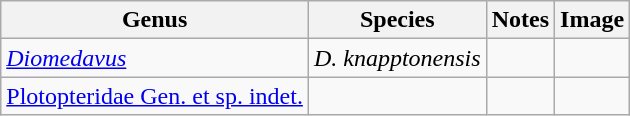<table class="wikitable">
<tr>
<th>Genus</th>
<th>Species</th>
<th>Notes</th>
<th>Image</th>
</tr>
<tr>
<td><em><a href='#'>Diomedavus</a></em></td>
<td><em>D. knapptonensis</em></td>
<td></td>
<td></td>
</tr>
<tr>
<td><a href='#'>Plotopteridae Gen. et sp. indet.</a></td>
<td></td>
<td></td>
<td></td>
</tr>
</table>
